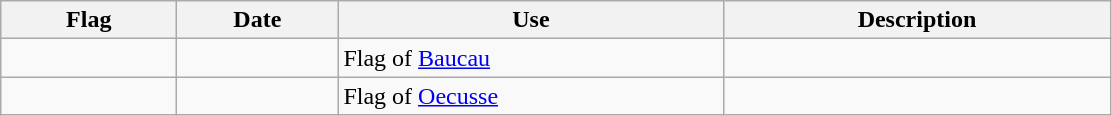<table class="wikitable">
<tr>
<th style="width:110px;">Flag</th>
<th style="width:100px;">Date</th>
<th style="width:250px;">Use</th>
<th style="width:250px;">Description</th>
</tr>
<tr>
<td></td>
<td></td>
<td>Flag of <a href='#'>Baucau</a></td>
<td></td>
</tr>
<tr>
<td></td>
<td></td>
<td>Flag of <a href='#'>Oecusse</a></td>
<td></td>
</tr>
</table>
